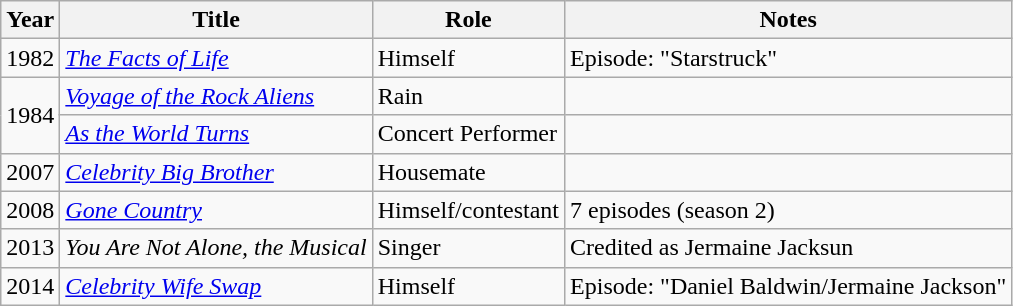<table class="wikitable sortable">
<tr>
<th>Year</th>
<th>Title</th>
<th>Role</th>
<th class="unsortable">Notes</th>
</tr>
<tr>
<td>1982</td>
<td><em><a href='#'>The Facts of Life</a></em></td>
<td>Himself</td>
<td>Episode: "Starstruck"</td>
</tr>
<tr>
<td rowspan="2">1984</td>
<td><em><a href='#'>Voyage of the Rock Aliens</a></em></td>
<td>Rain</td>
<td></td>
</tr>
<tr>
<td><em><a href='#'>As the World Turns</a></em></td>
<td>Concert Performer</td>
<td></td>
</tr>
<tr>
<td>2007</td>
<td><em><a href='#'>Celebrity Big Brother</a></em></td>
<td>Housemate</td>
<td></td>
</tr>
<tr>
<td>2008</td>
<td><em><a href='#'>Gone Country</a></em></td>
<td>Himself/contestant</td>
<td>7 episodes (season 2)</td>
</tr>
<tr>
<td>2013</td>
<td><em>You Are Not Alone, the Musical</em></td>
<td>Singer</td>
<td>Credited as Jermaine Jacksun</td>
</tr>
<tr>
<td>2014</td>
<td><em><a href='#'>Celebrity Wife Swap</a></em></td>
<td>Himself</td>
<td>Episode: "Daniel Baldwin/Jermaine Jackson"</td>
</tr>
</table>
